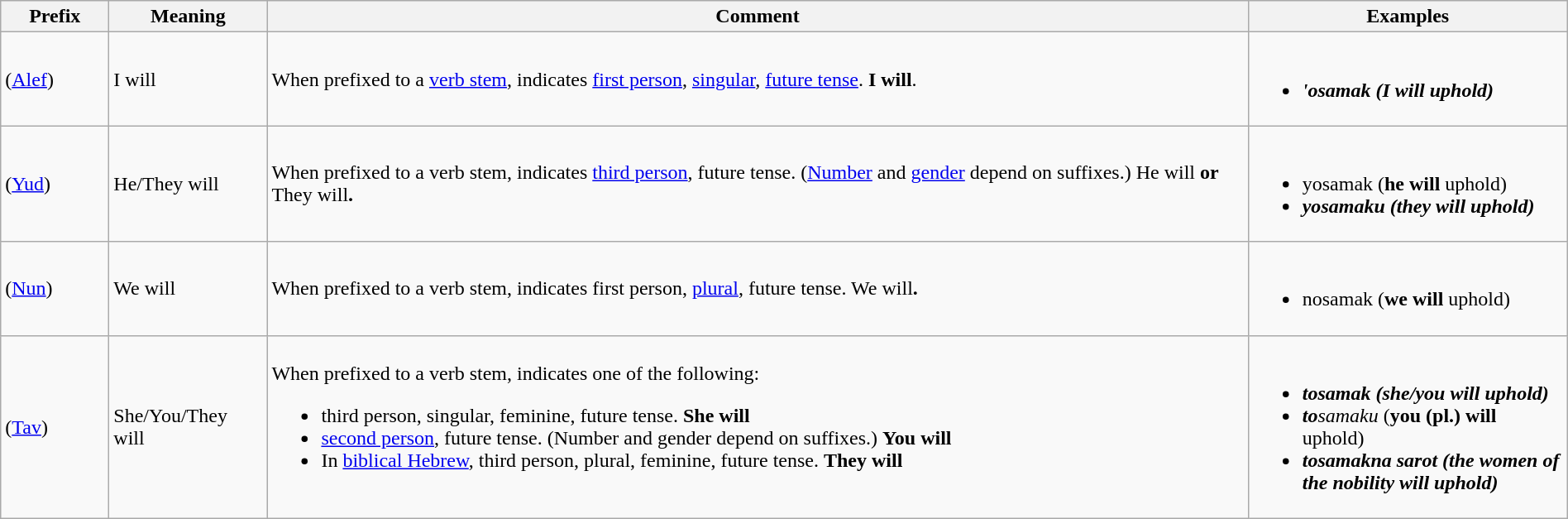<table class="wikitable" style="width:100%;">
<tr>
<th width="80">Prefix</th>
<th width="120">Meaning</th>
<th>Comment</th>
<th width="250">Examples</th>
</tr>
<tr>
<td> (<a href='#'>Alef</a>)</td>
<td>I will</td>
<td>When prefixed to a <a href='#'>verb stem</a>, indicates <a href='#'>first person</a>, <a href='#'>singular</a>, <a href='#'>future tense</a>. <strong>I will</strong>.</td>
<td><br><ul><li><strong><em> 'o<strong>samak<em> (</strong>I will<strong> uphold)</li></ul></td>
</tr>
<tr>
<td> (<a href='#'>Yud</a>)</td>
<td>He/They will</td>
<td>When prefixed to a verb stem, indicates <a href='#'>third person</a>, future tense. (<a href='#'>Number</a> and <a href='#'>gender</a> depend on suffixes.) </strong>He will<strong> or </strong>They will<strong>.</td>
<td><br><ul><li> </em></strong>yo</strong>samak</em> (<strong>he will</strong> uphold)</li><li> <strong><em>yo<strong>samaku<em> (</strong>they will<strong> uphold)</li></ul></td>
</tr>
<tr>
<td> (<a href='#'>Nun</a>)</td>
<td>We will</td>
<td>When prefixed to a verb stem, indicates first person, <a href='#'>plural</a>, future tense. </strong>We will<strong>.</td>
<td><br><ul><li> </em></strong>no</strong>samak</em> (<strong>we will</strong> uphold)</li></ul></td>
</tr>
<tr>
<td> (<a href='#'>Tav</a>)</td>
<td>She/You/They will</td>
<td>When prefixed to a verb stem, indicates one of the following:<br><ul><li>third person, singular, feminine, future tense. <strong>She will</strong></li><li><a href='#'>second person</a>, future tense. (Number and gender depend on suffixes.) <strong>You will</strong></li><li>In <a href='#'>biblical Hebrew</a>, third person, plural, feminine, future tense. <strong>They</strong> <strong>will</strong></li></ul></td>
<td><br><ul><li> <strong><em>to<strong>samak<em> (</strong>she/you will<strong> uphold)</li><li> </em></strong>to</strong>samaku</em> (<strong>you (pl.) will</strong> uphold)</li><li> <strong><em>to<strong>samakna sarot<em> (</strong>the women of the nobility will<strong> uphold)</li></ul></td>
</tr>
</table>
